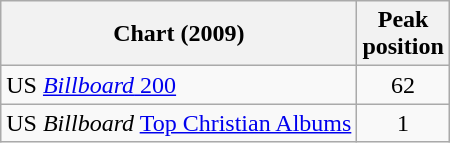<table class="wikitable">
<tr>
<th>Chart (2009)</th>
<th>Peak<br>position</th>
</tr>
<tr>
<td>US <a href='#'><em>Billboard</em> 200</a></td>
<td style="text-align:center;">62</td>
</tr>
<tr>
<td>US <em>Billboard</em> <a href='#'>Top Christian Albums</a></td>
<td style="text-align:center;">1</td>
</tr>
</table>
